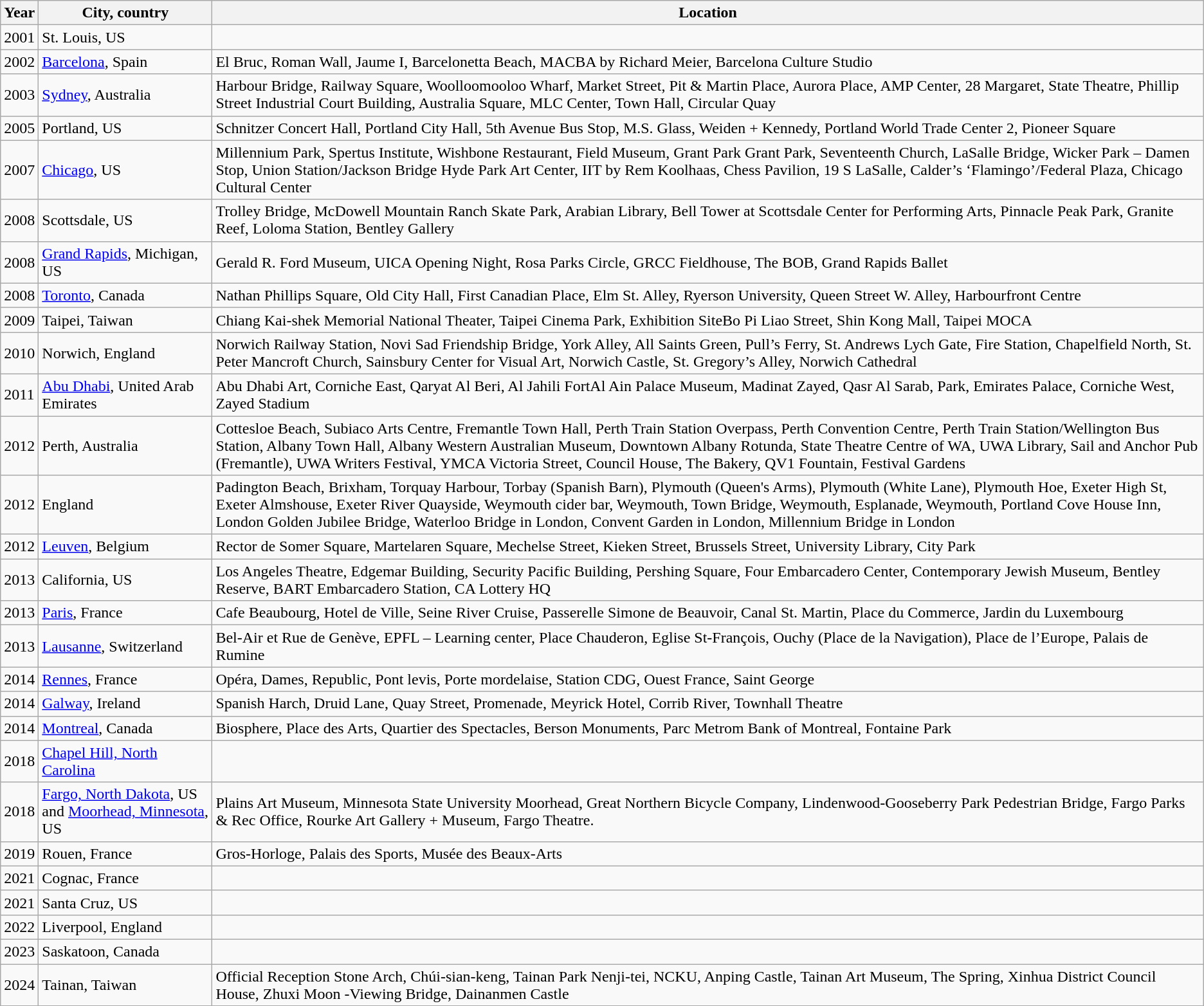<table class="wikitable">
<tr>
<th>Year</th>
<th>City, country</th>
<th>Location</th>
</tr>
<tr>
<td>2001</td>
<td>St. Louis, US</td>
</tr>
<tr>
<td>2002</td>
<td><a href='#'>Barcelona</a>, Spain</td>
<td>El Bruc, Roman Wall, Jaume I, Barcelonetta Beach, MACBA by Richard Meier, Barcelona Culture Studio</td>
</tr>
<tr>
<td>2003</td>
<td><a href='#'>Sydney</a>, Australia</td>
<td>Harbour Bridge, Railway Square, Woolloomooloo Wharf, Market Street, Pit & Martin Place, Aurora Place, AMP Center, 28 Margaret, State Theatre, Phillip Street Industrial Court Building, Australia Square, MLC Center, Town Hall, Circular Quay</td>
</tr>
<tr>
<td>2005</td>
<td>Portland, US</td>
<td>Schnitzer Concert Hall, Portland City Hall, 5th Avenue Bus Stop, M.S. Glass, Weiden + Kennedy, Portland World Trade Center 2, Pioneer Square</td>
</tr>
<tr>
<td>2007</td>
<td><a href='#'>Chicago</a>, US</td>
<td>Millennium Park, Spertus Institute, Wishbone Restaurant, Field Museum, Grant Park Grant Park, Seventeenth Church, LaSalle Bridge, Wicker Park – Damen Stop, Union Station/Jackson Bridge Hyde Park Art Center, IIT by Rem Koolhaas, Chess Pavilion, 19 S LaSalle, Calder’s ‘Flamingo’/Federal Plaza, Chicago Cultural Center</td>
</tr>
<tr>
<td>2008</td>
<td>Scottsdale, US</td>
<td>Trolley Bridge, McDowell Mountain Ranch Skate Park, Arabian Library, Bell Tower at Scottsdale Center for Performing Arts, Pinnacle Peak Park, Granite Reef, Loloma Station, Bentley Gallery</td>
</tr>
<tr>
<td>2008</td>
<td><a href='#'>Grand Rapids</a>, Michigan, US</td>
<td>Gerald R. Ford Museum, UICA Opening Night, Rosa Parks Circle, GRCC Fieldhouse, The BOB, Grand Rapids Ballet</td>
</tr>
<tr>
<td>2008</td>
<td><a href='#'>Toronto</a>, Canada</td>
<td>Nathan Phillips Square, Old City Hall, First Canadian Place, Elm St. Alley, Ryerson University, Queen Street W. Alley, Harbourfront Centre</td>
</tr>
<tr>
<td>2009</td>
<td>Taipei, Taiwan</td>
<td>Chiang Kai-shek Memorial National Theater, Taipei Cinema Park, Exhibition SiteBo Pi Liao Street, Shin Kong Mall, Taipei MOCA</td>
</tr>
<tr>
<td>2010</td>
<td>Norwich, England</td>
<td>Norwich Railway Station, Novi Sad Friendship Bridge, York Alley, All Saints Green, Pull’s Ferry, St. Andrews Lych Gate, Fire Station, Chapelfield North, St. Peter Mancroft Church, Sainsbury Center for Visual Art, Norwich Castle, St. Gregory’s Alley, Norwich Cathedral</td>
</tr>
<tr>
<td>2011</td>
<td><a href='#'>Abu Dhabi</a>, United Arab Emirates</td>
<td>Abu Dhabi Art, Corniche East, Qaryat Al Beri, Al Jahili FortAl Ain Palace Museum, Madinat Zayed, Qasr Al Sarab, Park, Emirates Palace, Corniche West, Zayed Stadium</td>
</tr>
<tr>
<td>2012</td>
<td>Perth, Australia</td>
<td>Cottesloe Beach, Subiaco Arts Centre, Fremantle Town Hall, Perth Train Station Overpass, Perth Convention Centre, Perth Train Station/Wellington Bus Station, Albany Town Hall, Albany Western Australian Museum, Downtown Albany Rotunda, State Theatre Centre of WA, UWA Library, Sail and Anchor Pub (Fremantle), UWA Writers Festival, YMCA Victoria Street, Council House, The Bakery, QV1 Fountain, Festival Gardens</td>
</tr>
<tr>
<td>2012</td>
<td>England</td>
<td>Padington Beach, Brixham, Torquay Harbour, Torbay (Spanish Barn), Plymouth (Queen's Arms), Plymouth (White Lane), Plymouth Hoe, Exeter High St, Exeter Almshouse, Exeter River Quayside, Weymouth cider bar, Weymouth, Town Bridge, Weymouth, Esplanade, Weymouth, Portland Cove House Inn, London Golden Jubilee Bridge, Waterloo Bridge in London, Convent Garden in London, Millennium Bridge in London</td>
</tr>
<tr>
<td>2012</td>
<td><a href='#'>Leuven</a>, Belgium</td>
<td>Rector de Somer Square, Martelaren Square, Mechelse Street, Kieken Street, Brussels Street, University Library, City Park</td>
</tr>
<tr>
<td>2013</td>
<td>California, US</td>
<td>Los Angeles Theatre, Edgemar Building, Security Pacific Building, Pershing Square, Four Embarcadero Center, Contemporary Jewish Museum, Bentley Reserve, BART Embarcadero Station, CA Lottery HQ</td>
</tr>
<tr>
<td>2013</td>
<td><a href='#'>Paris</a>, France</td>
<td>Cafe Beaubourg, Hotel de Ville, Seine River Cruise, Passerelle Simone de Beauvoir, Canal St. Martin, Place du Commerce, Jardin du Luxembourg</td>
</tr>
<tr>
<td>2013</td>
<td><a href='#'>Lausanne</a>, Switzerland</td>
<td>Bel-Air et Rue de Genève, EPFL – Learning center, Place Chauderon, Eglise St-François, Ouchy (Place de la Navigation), Place de l’Europe, Palais de Rumine</td>
</tr>
<tr>
<td>2014</td>
<td><a href='#'>Rennes</a>, France</td>
<td>Opéra, Dames, Republic, Pont levis, Porte mordelaise, Station CDG, Ouest France, Saint George</td>
</tr>
<tr>
<td>2014</td>
<td><a href='#'>Galway</a>, Ireland</td>
<td>Spanish Harch, Druid Lane, Quay Street, Promenade, Meyrick Hotel, Corrib River, Townhall Theatre</td>
</tr>
<tr>
<td>2014</td>
<td><a href='#'>Montreal</a>, Canada</td>
<td>Biosphere, Place des Arts, Quartier des Spectacles, Berson Monuments, Parc Metrom Bank of Montreal, Fontaine Park</td>
</tr>
<tr>
<td>2018</td>
<td><a href='#'>Chapel Hill, North Carolina</a></td>
<td></td>
</tr>
<tr>
<td>2018</td>
<td><a href='#'>Fargo, North Dakota</a>, US and <a href='#'>Moorhead, Minnesota</a>, US</td>
<td>Plains Art Museum, Minnesota State University Moorhead, Great Northern Bicycle Company, Lindenwood-Gooseberry Park Pedestrian Bridge, Fargo Parks & Rec Office, Rourke Art Gallery + Museum, Fargo Theatre.</td>
</tr>
<tr>
<td>2019</td>
<td>Rouen, France</td>
<td>Gros-Horloge, Palais des Sports, Musée des Beaux-Arts</td>
</tr>
<tr>
<td>2021</td>
<td>Cognac, France </td>
<td></td>
</tr>
<tr>
<td>2021</td>
<td>Santa Cruz, US </td>
<td></td>
</tr>
<tr>
<td>2022</td>
<td>Liverpool, England </td>
<td></td>
</tr>
<tr>
<td>2023</td>
<td>Saskatoon, Canada </td>
<td></td>
</tr>
<tr>
<td>2024</td>
<td>Tainan, Taiwan </td>
<td>Official Reception Stone Arch, Chúi-sian-keng, Tainan Park Nenji-tei, NCKU, Anping Castle, Tainan Art Museum, The Spring, Xinhua District Council House, Zhuxi Moon -Viewing Bridge, Dainanmen Castle</td>
</tr>
</table>
